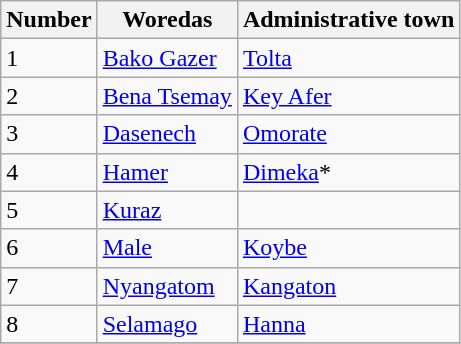<table class="wikitable sortable">
<tr>
<th>Number</th>
<th>Woredas</th>
<th>Administrative town</th>
</tr>
<tr>
<td>1</td>
<td><a href='#'>Bako Gazer</a></td>
<td><a href='#'>Tolta</a></td>
</tr>
<tr>
<td>2</td>
<td><a href='#'>Bena Tsemay</a></td>
<td><a href='#'>Key Afer</a></td>
</tr>
<tr>
<td>3</td>
<td><a href='#'>Dasenech</a></td>
<td><a href='#'>Omorate</a></td>
</tr>
<tr>
<td>4</td>
<td><a href='#'>Hamer</a></td>
<td><a href='#'>Dimeka</a>*</td>
</tr>
<tr>
<td>5</td>
<td><a href='#'>Kuraz</a></td>
<td></td>
</tr>
<tr>
<td>6</td>
<td><a href='#'>Male</a></td>
<td><a href='#'>Koybe</a></td>
</tr>
<tr>
<td>7</td>
<td><a href='#'>Nyangatom</a></td>
<td><a href='#'>Kangaton</a></td>
</tr>
<tr>
<td>8</td>
<td><a href='#'>Selamago</a></td>
<td><a href='#'>Hanna</a></td>
</tr>
<tr>
</tr>
</table>
